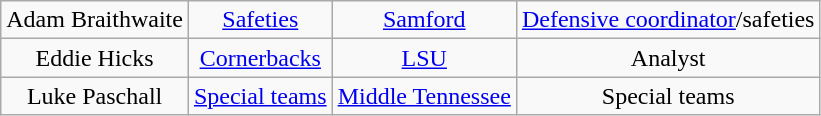<table class="wikitable sortable sortable" style="text-align: center">
<tr>
<td>Adam Braithwaite</td>
<td><a href='#'>Safeties</a></td>
<td><a href='#'>Samford</a></td>
<td><a href='#'>Defensive coordinator</a>/safeties</td>
</tr>
<tr>
<td>Eddie Hicks</td>
<td><a href='#'>Cornerbacks</a></td>
<td><a href='#'>LSU</a></td>
<td>Analyst</td>
</tr>
<tr>
<td>Luke Paschall</td>
<td><a href='#'>Special teams</a></td>
<td><a href='#'>Middle Tennessee</a></td>
<td>Special teams</td>
</tr>
</table>
